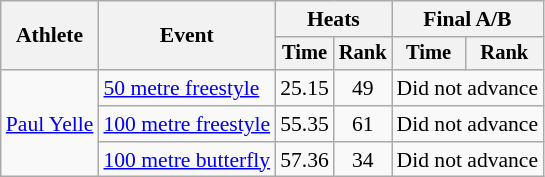<table class="wikitable" style="font-size:90%">
<tr>
<th rowspan="2">Athlete</th>
<th rowspan="2">Event</th>
<th colspan=2>Heats</th>
<th colspan=2>Final A/B</th>
</tr>
<tr style="font-size:95%">
<th>Time</th>
<th>Rank</th>
<th>Time</th>
<th>Rank</th>
</tr>
<tr align=center>
<td align=left rowspan=3><a href='#'>Paul Yelle</a></td>
<td align=left><a href='#'>50 metre freestyle</a></td>
<td>25.15</td>
<td>49</td>
<td colspan=2>Did not advance</td>
</tr>
<tr align=center>
<td align=left><a href='#'>100 metre freestyle</a></td>
<td>55.35</td>
<td>61</td>
<td colspan=2>Did not advance</td>
</tr>
<tr align=center>
<td align=left><a href='#'>100 metre butterfly</a></td>
<td>57.36</td>
<td>34</td>
<td colspan=2>Did not advance</td>
</tr>
</table>
